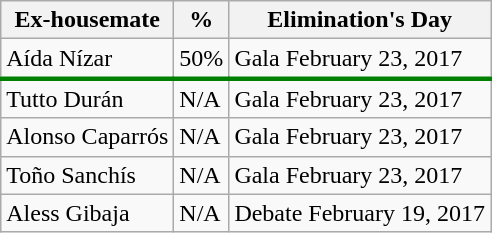<table class=wikitable>
<tr>
<th>Ex-housemate</th>
<th>%</th>
<th>Elimination's Day</th>
</tr>
<tr style="border-bottom:3px solid green;">
<td>Aída Nízar</td>
<td>50%</td>
<td>Gala February 23, 2017</td>
</tr>
<tr>
<td>Tutto Durán</td>
<td>N/A</td>
<td>Gala February 23, 2017</td>
</tr>
<tr>
<td>Alonso Caparrós</td>
<td>N/A</td>
<td>Gala February 23, 2017</td>
</tr>
<tr>
<td>Toño Sanchís</td>
<td>N/A</td>
<td>Gala February 23, 2017</td>
</tr>
<tr>
<td>Aless Gibaja</td>
<td>N/A</td>
<td>Debate February 19, 2017</td>
</tr>
</table>
